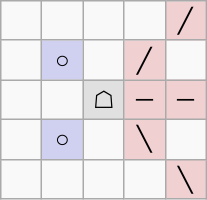<table border="1" class="wikitable">
<tr align=center>
<td width="20"> </td>
<td width="20"> </td>
<td width="20"> </td>
<td width="20"> </td>
<td width="20" style="background:#f0d0d0;">╱</td>
</tr>
<tr align=center>
<td> </td>
<td style="background:#d0d0f0;">○</td>
<td> </td>
<td style="background:#f0d0d0;">╱</td>
<td> </td>
</tr>
<tr align=center>
<td> </td>
<td> </td>
<td style="background:#e0e0e0;">☖</td>
<td style="background:#f0d0d0;">─</td>
<td style="background:#f0d0d0;">─</td>
</tr>
<tr align=center>
<td> </td>
<td style="background:#d0d0f0;">○</td>
<td> </td>
<td style="background:#f0d0d0;">╲</td>
<td> </td>
</tr>
<tr align=center>
<td> </td>
<td> </td>
<td> </td>
<td> </td>
<td style="background:#f0d0d0;">╲</td>
</tr>
</table>
